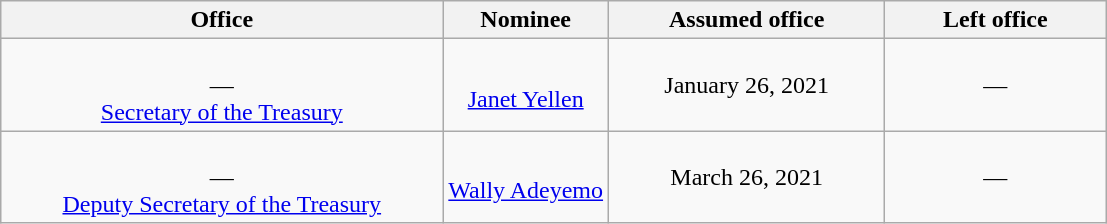<table class="wikitable sortable" style="text-align:center">
<tr>
<th style="width:40%;">Office</th>
<th style="width:15%;">Nominee</th>
<th style="width:25%;" data-sort-type="date">Assumed office</th>
<th style="width:20%;" data-sort-type="date">Left office</th>
</tr>
<tr>
<td><br>—<br><a href='#'>Secretary of the Treasury</a></td>
<td><br><a href='#'>Janet Yellen</a></td>
<td>January 26, 2021<br></td>
<td>—</td>
</tr>
<tr>
<td><br>—<br><a href='#'>Deputy Secretary of the Treasury</a></td>
<td><br><a href='#'>Wally Adeyemo</a></td>
<td>March 26, 2021<br></td>
<td>—</td>
</tr>
</table>
